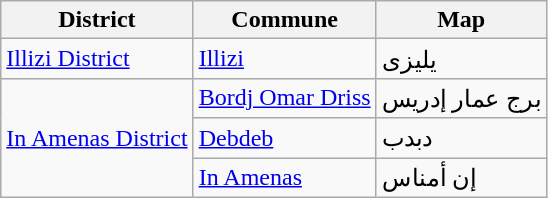<table class="wikitable sortable">
<tr>
<th>District</th>
<th>Commune</th>
<th>Map</th>
</tr>
<tr>
<td><a href='#'>Illizi District</a></td>
<td><a href='#'>Illizi</a></td>
<td>ﻳﻠﻴﺰى</td>
</tr>
<tr>
<td rowspan="3"><a href='#'>In Amenas District</a></td>
<td><a href='#'>Bordj Omar Driss</a></td>
<td>برج عمار إدريس</td>
</tr>
<tr>
<td><a href='#'>Debdeb</a></td>
<td>دبدب</td>
</tr>
<tr>
<td><a href='#'>In Amenas</a></td>
<td>إن أمناس</td>
</tr>
</table>
